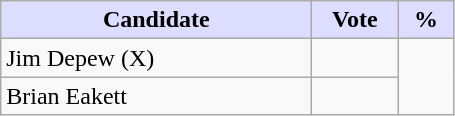<table class="wikitable">
<tr>
<th style="background:#ddf; width:200px;">Candidate</th>
<th style="background:#ddf; width:50px;">Vote</th>
<th style="background:#ddf; width:30px;">%</th>
</tr>
<tr>
<td>Jim Depew (X)</td>
<td></td>
</tr>
<tr>
<td>Brian Eakett</td>
<td></td>
</tr>
</table>
